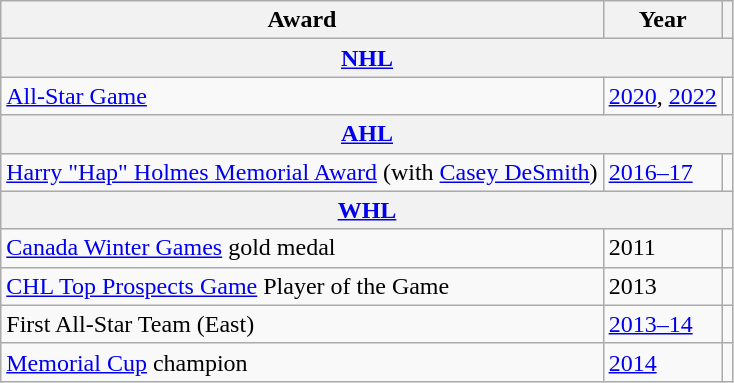<table class=wikitable>
<tr>
<th>Award</th>
<th>Year</th>
<th></th>
</tr>
<tr>
<th colspan=3><a href='#'>NHL</a></th>
</tr>
<tr>
<td><a href='#'>All-Star Game</a></td>
<td><a href='#'>2020</a>, <a href='#'>2022</a></td>
<td></td>
</tr>
<tr>
<th colspan=3><a href='#'>AHL</a></th>
</tr>
<tr>
<td><a href='#'>Harry "Hap" Holmes Memorial Award</a> (with <a href='#'>Casey DeSmith</a>)</td>
<td><a href='#'>2016–17</a></td>
<td></td>
</tr>
<tr>
<th colspan=3><a href='#'>WHL</a></th>
</tr>
<tr>
<td><a href='#'>Canada Winter Games</a> gold medal</td>
<td>2011</td>
<td></td>
</tr>
<tr>
<td><a href='#'>CHL Top Prospects Game</a> Player of the Game</td>
<td>2013</td>
<td></td>
</tr>
<tr>
<td>First All-Star Team (East)</td>
<td><a href='#'>2013–14</a></td>
<td></td>
</tr>
<tr>
<td><a href='#'>Memorial Cup</a> champion</td>
<td><a href='#'>2014</a></td>
<td></td>
</tr>
</table>
